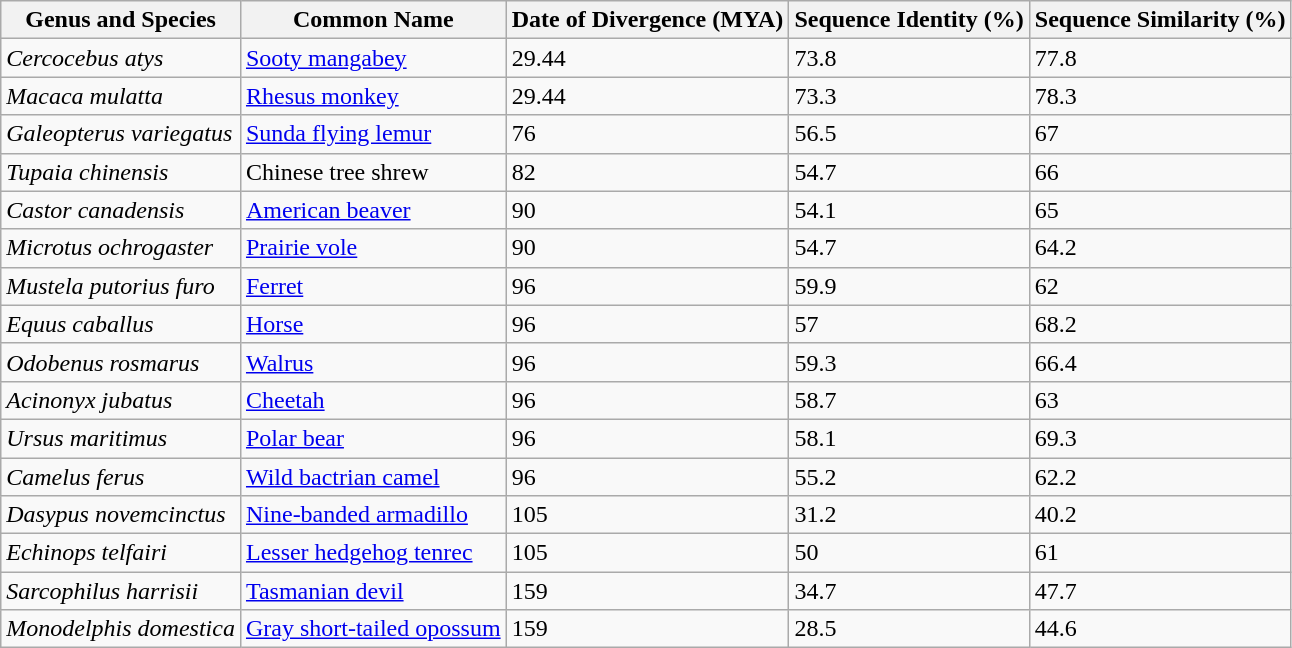<table class="wikitable">
<tr>
<th>Genus and Species</th>
<th>Common Name</th>
<th>Date of Divergence (MYA)</th>
<th>Sequence Identity (%)</th>
<th>Sequence Similarity (%)</th>
</tr>
<tr>
<td><em>Cercocebus atys</em></td>
<td><a href='#'>Sooty mangabey</a></td>
<td>29.44</td>
<td>73.8</td>
<td>77.8</td>
</tr>
<tr>
<td><em>Macaca mulatta</em></td>
<td><a href='#'>Rhesus monkey</a></td>
<td>29.44</td>
<td>73.3</td>
<td>78.3</td>
</tr>
<tr>
<td><em>Galeopterus variegatus</em></td>
<td><a href='#'>Sunda flying lemur</a></td>
<td>76</td>
<td>56.5</td>
<td>67</td>
</tr>
<tr>
<td><em>Tupaia chinensis</em></td>
<td>Chinese tree shrew</td>
<td>82</td>
<td>54.7</td>
<td>66</td>
</tr>
<tr>
<td><em>Castor canadensis</em></td>
<td><a href='#'>American beaver</a></td>
<td>90</td>
<td>54.1</td>
<td>65</td>
</tr>
<tr>
<td><em>Microtus ochrogaster</em></td>
<td><a href='#'>Prairie vole</a></td>
<td>90</td>
<td>54.7</td>
<td>64.2</td>
</tr>
<tr>
<td><em>Mustela putorius furo</em></td>
<td><a href='#'>Ferret</a></td>
<td>96</td>
<td>59.9</td>
<td>62</td>
</tr>
<tr>
<td><em>Equus caballus</em></td>
<td><a href='#'>Horse</a></td>
<td>96</td>
<td>57</td>
<td>68.2</td>
</tr>
<tr>
<td><em>Odobenus rosmarus</em></td>
<td><a href='#'>Walrus</a></td>
<td>96</td>
<td>59.3</td>
<td>66.4</td>
</tr>
<tr>
<td><em>Acinonyx jubatus</em></td>
<td><a href='#'>Cheetah</a></td>
<td>96</td>
<td>58.7</td>
<td>63</td>
</tr>
<tr>
<td><em>Ursus maritimus</em></td>
<td><a href='#'>Polar bear</a></td>
<td>96</td>
<td>58.1</td>
<td>69.3</td>
</tr>
<tr>
<td><em>Camelus ferus</em></td>
<td><a href='#'>Wild bactrian camel</a></td>
<td>96</td>
<td>55.2</td>
<td>62.2</td>
</tr>
<tr>
<td><em>Dasypus novemcinctus</em></td>
<td><a href='#'>Nine-banded armadillo</a></td>
<td>105</td>
<td>31.2</td>
<td>40.2</td>
</tr>
<tr>
<td><em>Echinops telfairi</em></td>
<td><a href='#'>Lesser hedgehog tenrec</a></td>
<td>105</td>
<td>50</td>
<td>61</td>
</tr>
<tr>
<td><em>Sarcophilus harrisii</em></td>
<td><a href='#'>Tasmanian devil</a></td>
<td>159</td>
<td>34.7</td>
<td>47.7</td>
</tr>
<tr>
<td><em>Monodelphis domestica</em></td>
<td><a href='#'>Gray short-tailed opossum</a></td>
<td>159</td>
<td>28.5</td>
<td>44.6</td>
</tr>
</table>
